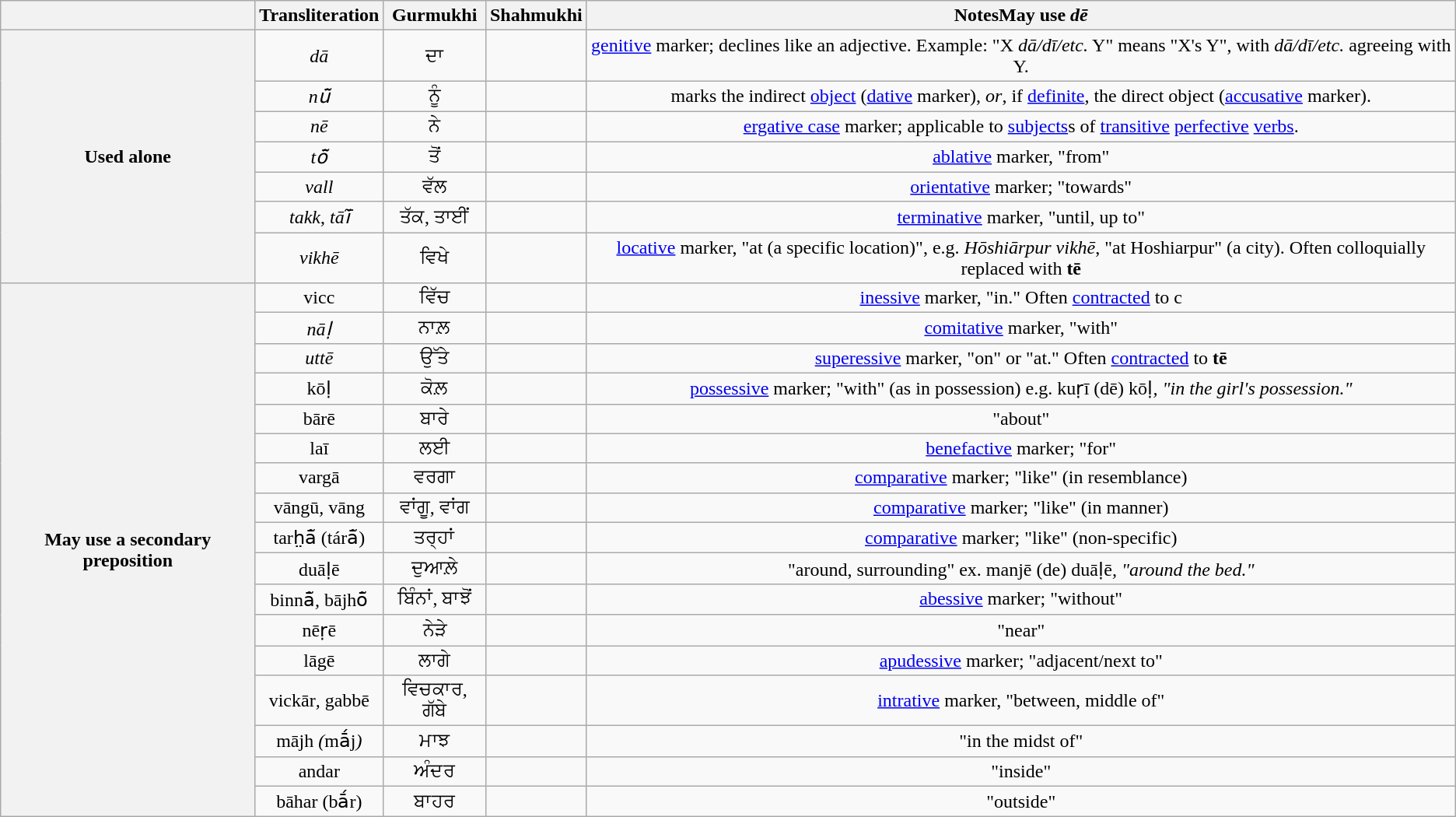<table class="wikitable" style="text-align:center;">
<tr>
<th></th>
<th>Transliteration</th>
<th>Gurmukhi</th>
<th>Shahmukhi</th>
<th>NotesMay use <em>dē</em></th>
</tr>
<tr>
<th rowspan="7">Used alone</th>
<td><em>dā</em></td>
<td>ਦਾ</td>
<td></td>
<td><a href='#'>genitive</a> marker; declines like an adjective. Example: "X <em>dā/dī/etc.</em> Y" means "X's Y", with <em>dā/dī/etc.</em> agreeing with Y.</td>
</tr>
<tr>
<td><em>nū̃</em></td>
<td>ਨੂੰ</td>
<td></td>
<td>marks the indirect <a href='#'>object</a> (<a href='#'>dative</a> marker), <em>or</em>, if <a href='#'>definite</a>, the direct object (<a href='#'>accusative</a> marker).</td>
</tr>
<tr>
<td><em>nē</em></td>
<td>ਨੇ</td>
<td></td>
<td><a href='#'>ergative case</a> marker; applicable to <a href='#'>subjects</a>s of <a href='#'>transitive</a> <a href='#'>perfective</a> <a href='#'>verbs</a>.</td>
</tr>
<tr>
<td><em>tō̃</em></td>
<td>ਤੋਂ</td>
<td></td>
<td><a href='#'>ablative</a> marker, "from"</td>
</tr>
<tr>
<td><em>vall</em></td>
<td>ਵੱਲ</td>
<td></td>
<td><a href='#'>orientative</a> marker; "towards"</td>
</tr>
<tr>
<td><em>takk</em>, <em>tāī̃</em></td>
<td>ਤੱਕ, ਤਾਈਂ</td>
<td></td>
<td><a href='#'>terminative</a> marker, "until, up to"</td>
</tr>
<tr>
<td><em>vikhē</em></td>
<td>ਵਿਖੇ</td>
<td></td>
<td><a href='#'>locative</a> marker, "at (a specific location)", e.g. <em>Hōshiārpur vikhē</em>, "at Hoshiarpur" (a city). Often colloquially replaced with <strong>tē<em></td>
</tr>
<tr>
<th rowspan="17">May use a secondary preposition</th>
<td></em>vicc<em></td>
<td>ਵਿੱਚ</td>
<td></td>
<td><a href='#'>inessive</a> marker, "in." Often <a href='#'>contracted</a> to </strong>c</em></td>
</tr>
<tr>
<td><em>nāḷ</em></td>
<td>ਨਾਲ਼</td>
<td></td>
<td><a href='#'>comitative</a> marker, "with"</td>
</tr>
<tr>
<td><em>uttē</em></td>
<td>ਉੱਤੇ</td>
<td></td>
<td><a href='#'>superessive</a> marker, "on" or "at." Often <a href='#'>contracted</a> to <strong>tē<em></td>
</tr>
<tr>
<td></em>kōḷ<em></td>
<td>ਕੋਲ਼</td>
<td></td>
<td><a href='#'>possessive</a> marker; "with" (as in possession) e.g. </em>kuṛī (dē) kōḷ<em>, "in the girl's possession."</td>
</tr>
<tr>
<td></em>bārē<em></td>
<td>ਬਾਰੇ</td>
<td></td>
<td>"about"</td>
</tr>
<tr>
<td></em>laī<em></td>
<td>ਲਈ</td>
<td></td>
<td><a href='#'>benefactive</a> marker; "for"</td>
</tr>
<tr>
<td></em>vargā<em></td>
<td>ਵਰਗਾ</td>
<td></td>
<td><a href='#'>comparative</a> marker; "like" (in resemblance)</td>
</tr>
<tr>
<td></em>vāngū<em>, </em>vāng<em></td>
<td>ਵਾਂਗੂ, ਵਾਂਗ</td>
<td></td>
<td><a href='#'>comparative</a> marker; "like" (in manner)</td>
</tr>
<tr>
<td></em>tarh̤ā̃<em> </em>(tárā̃)<em></td>
<td>ਤਰ੍ਹਾਂ</td>
<td></td>
<td><a href='#'>comparative</a> marker; "like" (non-specific)</td>
</tr>
<tr>
<td></em>duāḷē<em></td>
<td>ਦੁਆਲ਼ੇ</td>
<td></td>
<td>"around, surrounding" ex. </em>manjē (de) duāḷē<em>, "around the bed."</td>
</tr>
<tr>
<td></em>binnā̃<em>, </em>bājhō̃<em></td>
<td>ਬਿੰਨਾਂ, ਬਾਝੋਂ</td>
<td></td>
<td><a href='#'>abessive</a> marker; "without"</td>
</tr>
<tr>
<td></em>nēṛē<em></td>
<td>ਨੇੜੇ</td>
<td></td>
<td>"near"</td>
</tr>
<tr>
<td></em>lāgē<em></td>
<td>ਲਾਗੇ</td>
<td></td>
<td><a href='#'>apudessive</a> marker; "adjacent/next to"</td>
</tr>
<tr>
<td></em>vickār<em>, </em>gabbē<em></td>
<td>ਵਿਚਕਾਰ, ਗੱਬੇ</td>
<td></td>
<td><a href='#'>intrative</a> marker, "between, middle of"</td>
</tr>
<tr>
<td></em>mājh<em> (</em>mā́j<em>)</td>
<td>ਮਾਝ</td>
<td></td>
<td>"in the midst of"</td>
</tr>
<tr>
<td></em>andar<em></td>
<td>ਅੰਦਰ</td>
<td></td>
<td>"inside"</td>
</tr>
<tr>
<td></em>bāhar (bā́r)<em></td>
<td>ਬਾਹਰ</td>
<td></td>
<td>"outside"</td>
</tr>
</table>
